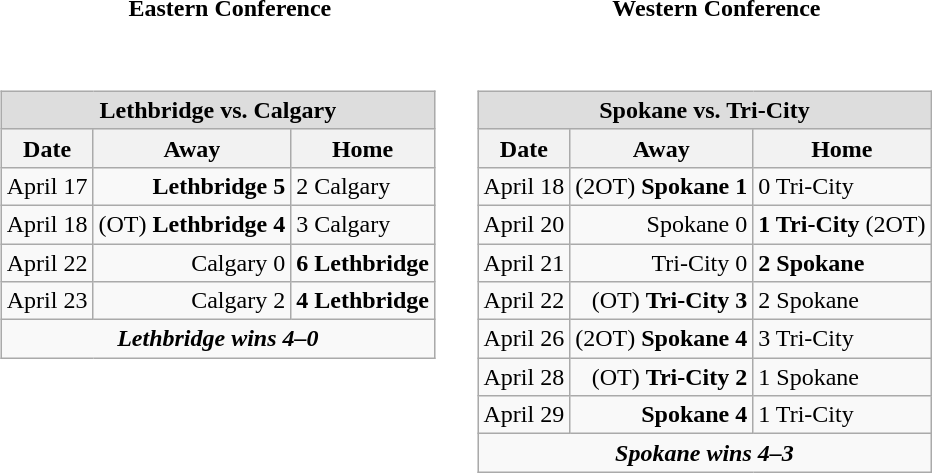<table cellspacing="10">
<tr>
<th>Eastern Conference</th>
<th>Western Conference</th>
</tr>
<tr>
<td valign="top"><br><table class="wikitable">
<tr>
<th style="background:#ddd;" colspan="4">Lethbridge vs. Calgary</th>
</tr>
<tr>
<th>Date</th>
<th>Away</th>
<th>Home</th>
</tr>
<tr>
<td>April 17</td>
<td style="text-align:right;"><strong>Lethbridge 5</strong></td>
<td>2 Calgary</td>
</tr>
<tr>
<td>April 18</td>
<td style="text-align:right;">(OT) <strong>Lethbridge 4</strong></td>
<td>3 Calgary</td>
</tr>
<tr>
<td>April 22</td>
<td style="text-align:right;">Calgary 0</td>
<td><strong>6 Lethbridge</strong></td>
</tr>
<tr>
<td>April 23</td>
<td style="text-align:right;">Calgary 2</td>
<td><strong>4 Lethbridge</strong></td>
</tr>
<tr style="text-align:center;">
<td colspan="4"><strong><em>Lethbridge wins 4–0</em></strong></td>
</tr>
</table>
</td>
<td valign="top"><br><table class="wikitable">
<tr>
<th style="background:#ddd;" colspan="4">Spokane vs. Tri-City</th>
</tr>
<tr>
<th>Date</th>
<th>Away</th>
<th>Home</th>
</tr>
<tr>
<td>April 18</td>
<td style="text-align:right;">(2OT) <strong>Spokane 1</strong></td>
<td>0 Tri-City</td>
</tr>
<tr>
<td>April 20</td>
<td style="text-align:right;">Spokane 0</td>
<td><strong>1 Tri-City</strong> (2OT)</td>
</tr>
<tr>
<td>April 21</td>
<td style="text-align:right;">Tri-City 0</td>
<td><strong>2 Spokane</strong></td>
</tr>
<tr>
<td>April 22</td>
<td style="text-align:right;">(OT) <strong>Tri-City 3</strong></td>
<td>2 Spokane</td>
</tr>
<tr>
<td>April 26</td>
<td style="text-align:right;">(2OT) <strong>Spokane 4</strong></td>
<td>3 Tri-City</td>
</tr>
<tr>
<td>April 28</td>
<td style="text-align:right;">(OT) <strong>Tri-City 2</strong></td>
<td>1 Spokane</td>
</tr>
<tr>
<td>April 29</td>
<td style="text-align:right;"><strong>Spokane 4</strong></td>
<td>1 Tri-City</td>
</tr>
<tr style="text-align:center;">
<td colspan="4"><strong><em>Spokane wins 4–3</em></strong></td>
</tr>
</table>
</td>
</tr>
</table>
